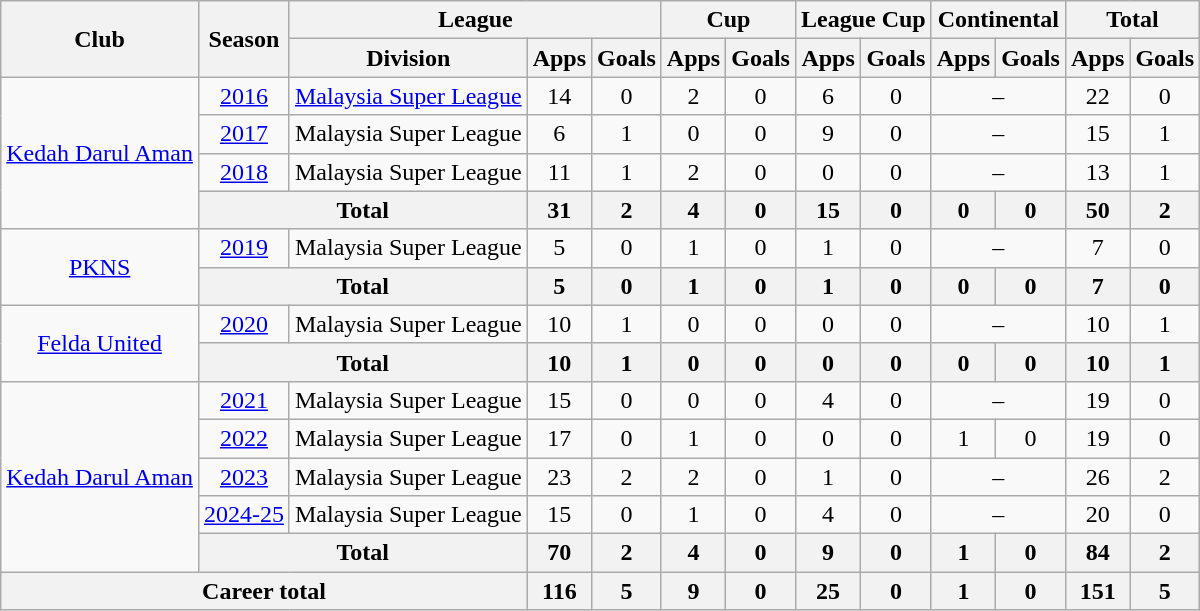<table class=wikitable style="text-align: center">
<tr>
<th rowspan=2>Club</th>
<th rowspan=2>Season</th>
<th colspan=3>League</th>
<th colspan=2>Cup</th>
<th colspan=2>League Cup</th>
<th colspan=2>Continental</th>
<th colspan=2>Total</th>
</tr>
<tr>
<th>Division</th>
<th>Apps</th>
<th>Goals</th>
<th>Apps</th>
<th>Goals</th>
<th>Apps</th>
<th>Goals</th>
<th>Apps</th>
<th>Goals</th>
<th>Apps</th>
<th>Goals</th>
</tr>
<tr>
<td rowspan="4"><a href='#'>Kedah Darul Aman</a></td>
<td><a href='#'>2016</a></td>
<td><a href='#'>Malaysia Super League</a></td>
<td>14</td>
<td>0</td>
<td>2</td>
<td>0</td>
<td>6</td>
<td>0</td>
<td colspan="2">–</td>
<td>22</td>
<td>0</td>
</tr>
<tr>
<td><a href='#'>2017</a></td>
<td>Malaysia Super League</td>
<td>6</td>
<td>1</td>
<td>0</td>
<td>0</td>
<td>9</td>
<td>0</td>
<td colspan="2">–</td>
<td>15</td>
<td>1</td>
</tr>
<tr>
<td><a href='#'>2018</a></td>
<td>Malaysia Super League</td>
<td>11</td>
<td>1</td>
<td>2</td>
<td>0</td>
<td>0</td>
<td>0</td>
<td colspan="2">–</td>
<td>13</td>
<td>1</td>
</tr>
<tr>
<th colspan=2>Total</th>
<th>31</th>
<th>2</th>
<th>4</th>
<th>0</th>
<th>15</th>
<th>0</th>
<th>0</th>
<th>0</th>
<th>50</th>
<th>2</th>
</tr>
<tr>
<td rowspan="2"><a href='#'>PKNS</a></td>
<td><a href='#'>2019</a></td>
<td>Malaysia Super League</td>
<td>5</td>
<td>0</td>
<td>1</td>
<td>0</td>
<td>1</td>
<td>0</td>
<td colspan="2">–</td>
<td>7</td>
<td>0</td>
</tr>
<tr>
<th colspan=2>Total</th>
<th>5</th>
<th>0</th>
<th>1</th>
<th>0</th>
<th>1</th>
<th>0</th>
<th>0</th>
<th>0</th>
<th>7</th>
<th>0</th>
</tr>
<tr>
<td rowspan="2"><a href='#'>Felda United</a></td>
<td><a href='#'>2020</a></td>
<td>Malaysia Super League</td>
<td>10</td>
<td>1</td>
<td>0</td>
<td>0</td>
<td>0</td>
<td>0</td>
<td colspan="2">–</td>
<td>10</td>
<td>1</td>
</tr>
<tr>
<th colspan=2>Total</th>
<th>10</th>
<th>1</th>
<th>0</th>
<th>0</th>
<th>0</th>
<th>0</th>
<th>0</th>
<th>0</th>
<th>10</th>
<th>1</th>
</tr>
<tr>
<td rowspan="5"><a href='#'>Kedah Darul Aman</a></td>
<td><a href='#'>2021</a></td>
<td>Malaysia Super League</td>
<td>15</td>
<td>0</td>
<td>0</td>
<td>0</td>
<td>4</td>
<td>0</td>
<td colspan="2">–</td>
<td>19</td>
<td>0</td>
</tr>
<tr>
<td><a href='#'>2022</a></td>
<td>Malaysia Super League</td>
<td>17</td>
<td>0</td>
<td>1</td>
<td>0</td>
<td>0</td>
<td>0</td>
<td>1</td>
<td>0</td>
<td>19</td>
<td>0</td>
</tr>
<tr>
<td><a href='#'>2023</a></td>
<td>Malaysia Super League</td>
<td>23</td>
<td>2</td>
<td>2</td>
<td>0</td>
<td>1</td>
<td>0</td>
<td colspan="2">–</td>
<td>26</td>
<td>2</td>
</tr>
<tr>
<td><a href='#'>2024-25</a></td>
<td>Malaysia Super League</td>
<td>15</td>
<td>0</td>
<td>1</td>
<td>0</td>
<td>4</td>
<td>0</td>
<td colspan="2">–</td>
<td>20</td>
<td>0</td>
</tr>
<tr>
<th colspan=2>Total</th>
<th>70</th>
<th>2</th>
<th>4</th>
<th>0</th>
<th>9</th>
<th>0</th>
<th>1</th>
<th>0</th>
<th>84</th>
<th>2</th>
</tr>
<tr>
<th colspan=3>Career total</th>
<th>116</th>
<th>5</th>
<th>9</th>
<th>0</th>
<th>25</th>
<th>0</th>
<th>1</th>
<th>0</th>
<th>151</th>
<th>5</th>
</tr>
</table>
